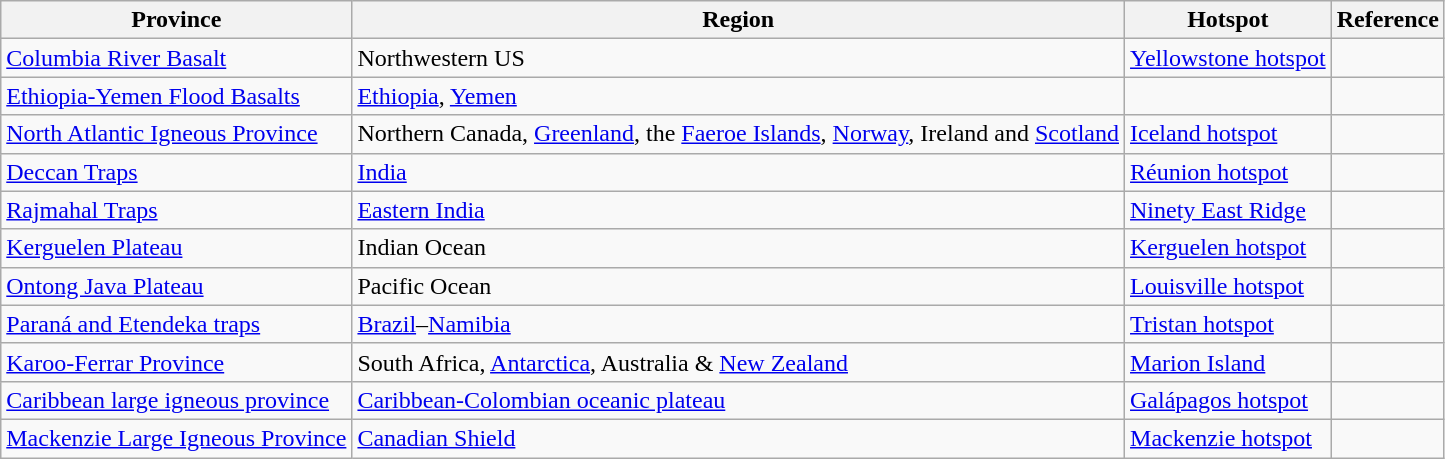<table class="wikitable sortable" style="border-collapse: collapse">
<tr>
<th align="right"><strong>Province</strong></th>
<th align="right"><strong>Region</strong></th>
<th align="center"><strong>Hotspot</strong></th>
<th align="left"><strong>Reference</strong></th>
</tr>
<tr>
<td><a href='#'>Columbia River Basalt</a></td>
<td>Northwestern US</td>
<td><a href='#'>Yellowstone hotspot</a></td>
<td></td>
</tr>
<tr>
<td><a href='#'>Ethiopia-Yemen Flood Basalts</a></td>
<td><a href='#'>Ethiopia</a>, <a href='#'>Yemen</a></td>
<td></td>
<td></td>
</tr>
<tr>
<td><a href='#'>North Atlantic Igneous Province</a></td>
<td>Northern Canada, <a href='#'>Greenland</a>, the <a href='#'>Faeroe Islands</a>, <a href='#'>Norway</a>, Ireland and <a href='#'>Scotland</a></td>
<td><a href='#'>Iceland hotspot</a></td>
<td></td>
</tr>
<tr>
<td><a href='#'>Deccan Traps</a></td>
<td><a href='#'>India</a></td>
<td><a href='#'>Réunion hotspot</a></td>
<td></td>
</tr>
<tr>
<td><a href='#'>Rajmahal Traps</a></td>
<td><a href='#'>Eastern India</a></td>
<td><a href='#'>Ninety East Ridge</a></td>
<td></td>
</tr>
<tr>
<td><a href='#'>Kerguelen Plateau</a></td>
<td>Indian Ocean</td>
<td><a href='#'>Kerguelen hotspot</a></td>
<td></td>
</tr>
<tr>
<td><a href='#'>Ontong Java Plateau</a></td>
<td>Pacific Ocean</td>
<td><a href='#'>Louisville hotspot</a></td>
<td></td>
</tr>
<tr>
<td><a href='#'>Paraná and Etendeka traps</a></td>
<td><a href='#'>Brazil</a>–<a href='#'>Namibia</a></td>
<td><a href='#'>Tristan hotspot</a></td>
<td></td>
</tr>
<tr>
<td><a href='#'>Karoo-Ferrar Province</a></td>
<td>South Africa, <a href='#'>Antarctica</a>, Australia & <a href='#'>New Zealand</a></td>
<td><a href='#'>Marion Island</a></td>
<td></td>
</tr>
<tr>
<td><a href='#'>Caribbean large igneous province</a></td>
<td><a href='#'>Caribbean-Colombian oceanic plateau</a></td>
<td><a href='#'>Galápagos hotspot</a></td>
<td></td>
</tr>
<tr>
<td><a href='#'>Mackenzie Large Igneous Province</a></td>
<td><a href='#'>Canadian Shield</a></td>
<td><a href='#'>Mackenzie hotspot</a></td>
<td></td>
</tr>
</table>
